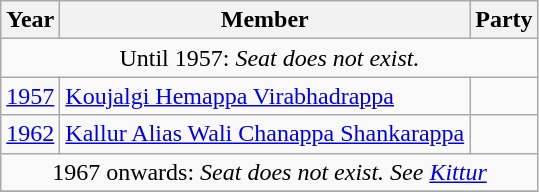<table class="wikitable sortable">
<tr>
<th>Year</th>
<th>Member</th>
<th colspan="2">Party</th>
</tr>
<tr>
<td colspan=4 align=center>Until 1957: <em>Seat does not exist.</em></td>
</tr>
<tr>
<td><a href='#'>1957</a></td>
<td><a href='#'>Koujalgi Hemappa Virabhadrappa</a></td>
<td></td>
</tr>
<tr>
<td><a href='#'>1962</a></td>
<td><a href='#'>Kallur Alias Wali Chanappa Shankarappa</a></td>
</tr>
<tr>
<td colspan=4 align=center>1967 onwards: <em>Seat does not exist. See <a href='#'>Kittur</a></em></td>
</tr>
<tr>
</tr>
</table>
